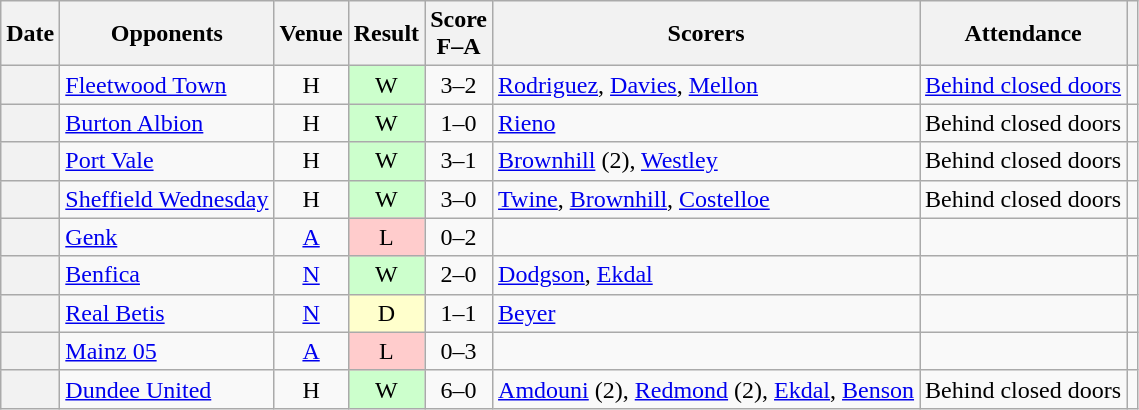<table class="wikitable plainrowheaders sortable" style="text-align:center">
<tr>
<th scope="col">Date</th>
<th scope="col">Opponents</th>
<th scope="col">Venue</th>
<th scope="col">Result</th>
<th scope="col">Score<br>F–A</th>
<th scope="col" class="unsortable">Scorers</th>
<th scope="col">Attendance</th>
<th scope="col" class="unsortable"></th>
</tr>
<tr>
<th scope="row"></th>
<td align="left"><a href='#'>Fleetwood Town</a></td>
<td>H</td>
<td bgcolor="#ccffcc">W</td>
<td>3–2</td>
<td align="left"><a href='#'>Rodriguez</a>, <a href='#'>Davies</a>, <a href='#'>Mellon</a></td>
<td><a href='#'>Behind closed doors</a></td>
<td></td>
</tr>
<tr>
<th scope="row"></th>
<td align="left"><a href='#'>Burton Albion</a></td>
<td>H</td>
<td bgcolor="#ccffcc">W</td>
<td>1–0</td>
<td align="left"><a href='#'>Rieno</a></td>
<td>Behind closed doors</td>
<td></td>
</tr>
<tr>
<th scope="row"></th>
<td align="left"><a href='#'>Port Vale</a></td>
<td>H</td>
<td bgcolor="#ccffcc">W</td>
<td>3–1</td>
<td align="left"><a href='#'>Brownhill</a> (2), <a href='#'>Westley</a></td>
<td>Behind closed doors</td>
<td></td>
</tr>
<tr>
<th scope="row"></th>
<td align="left"><a href='#'>Sheffield Wednesday</a></td>
<td>H</td>
<td bgcolor="#ccffcc">W</td>
<td>3–0</td>
<td align="left"><a href='#'>Twine</a>, <a href='#'>Brownhill</a>, <a href='#'>Costelloe</a></td>
<td>Behind closed doors</td>
<td></td>
</tr>
<tr>
<th scope="row"></th>
<td align="left"><a href='#'>Genk</a></td>
<td><a href='#'>A</a></td>
<td bgcolor="#ffcccc">L</td>
<td>0–2</td>
<td align="left"></td>
<td></td>
<td></td>
</tr>
<tr>
<th scope="row"></th>
<td align="left"><a href='#'>Benfica</a></td>
<td><a href='#'>N</a></td>
<td bgcolor="#ccffcc">W</td>
<td>2–0</td>
<td align="left"><a href='#'>Dodgson</a>, <a href='#'>Ekdal</a></td>
<td></td>
<td></td>
</tr>
<tr>
<th scope="row"></th>
<td align="left"><a href='#'>Real Betis</a></td>
<td><a href='#'>N</a></td>
<td bgcolor="#ffffcc">D</td>
<td>1–1</td>
<td align="left"><a href='#'>Beyer</a></td>
<td></td>
<td></td>
</tr>
<tr>
<th scope="row"></th>
<td align="left"><a href='#'>Mainz 05</a></td>
<td><a href='#'>A</a></td>
<td bgcolor="#ffcccc">L</td>
<td>0–3</td>
<td align="left"></td>
<td></td>
<td></td>
</tr>
<tr>
<th scope="row"></th>
<td align="left"><a href='#'>Dundee United</a></td>
<td>H</td>
<td bgcolor="#ccffcc">W</td>
<td>6–0</td>
<td align="left"><a href='#'>Amdouni</a> (2), <a href='#'>Redmond</a> (2), <a href='#'>Ekdal</a>, <a href='#'>Benson</a></td>
<td>Behind closed doors</td>
<td></td>
</tr>
</table>
